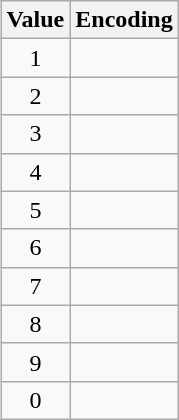<table class="wikitable" style="float:right; margin-left:1ex;">
<tr>
<th>Value</th>
<th>Encoding</th>
</tr>
<tr>
<td align=center>1</td>
<td align=center></td>
</tr>
<tr>
<td align=center>2</td>
<td align=center></td>
</tr>
<tr>
<td align=center>3</td>
<td align=center></td>
</tr>
<tr>
<td align=center>4</td>
<td align=center></td>
</tr>
<tr>
<td align=center>5</td>
<td align=center></td>
</tr>
<tr>
<td align=center>6</td>
<td align=center></td>
</tr>
<tr>
<td align=center>7</td>
<td align=center></td>
</tr>
<tr>
<td align=center>8</td>
<td align=center></td>
</tr>
<tr>
<td align=center>9</td>
<td align=center></td>
</tr>
<tr>
<td align=center>0</td>
<td align=center></td>
</tr>
</table>
